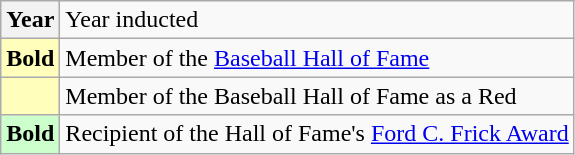<table class="wikitable plainrowheaders">
<tr>
<th scope="row">Year</th>
<td>Year inducted</td>
</tr>
<tr>
<th scope="row" style="background:#ffb"><strong>Bold</strong></th>
<td>Member of the <a href='#'>Baseball Hall of Fame</a></td>
</tr>
<tr>
<th scope="row" style="background:#ffb"></th>
<td>Member of the Baseball Hall of Fame as a Red</td>
</tr>
<tr>
<th scope="row" style="background:#cfc;"><strong>Bold</strong></th>
<td>Recipient of the Hall of Fame's <a href='#'>Ford C. Frick Award</a></td>
</tr>
</table>
